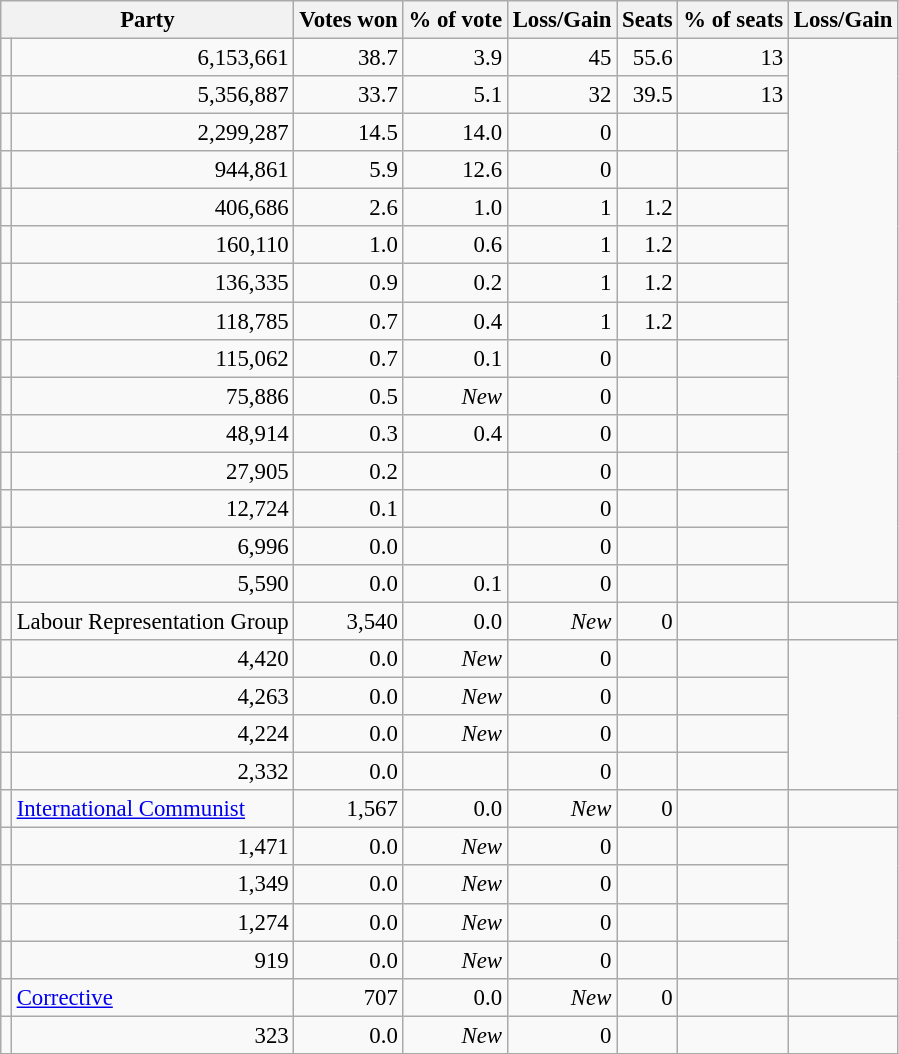<table class="wikitable" style="font-size:95%;">
<tr>
<th colspan=2>Party</th>
<th>Votes won</th>
<th>% of vote</th>
<th>Loss/Gain</th>
<th>Seats</th>
<th>% of seats</th>
<th>Loss/Gain</th>
</tr>
<tr>
<td></td>
<td align="right">6,153,661</td>
<td align="right">38.7</td>
<td align="right">3.9</td>
<td align="right">45</td>
<td align="right">55.6</td>
<td align="right">13</td>
</tr>
<tr>
<td></td>
<td align="right">5,356,887</td>
<td align="right">33.7</td>
<td align="right">5.1</td>
<td align="right">32</td>
<td align="right">39.5</td>
<td align="right">13</td>
</tr>
<tr>
<td></td>
<td align="right">2,299,287</td>
<td align="right">14.5</td>
<td align="right">14.0</td>
<td align="right">0</td>
<td align="right"></td>
<td align="right"></td>
</tr>
<tr>
<td></td>
<td align="right">944,861</td>
<td align="right">5.9</td>
<td align="right">12.6</td>
<td align="right">0</td>
<td align="right"></td>
<td align="right"></td>
</tr>
<tr>
<td></td>
<td align="right">406,686</td>
<td align="right">2.6</td>
<td align="right">1.0</td>
<td align="right">1</td>
<td align="right">1.2</td>
<td align="right"></td>
</tr>
<tr>
<td></td>
<td align="right">160,110</td>
<td align="right">1.0</td>
<td align="right">0.6</td>
<td align="right">1</td>
<td align="right">1.2</td>
<td align="right"></td>
</tr>
<tr>
<td></td>
<td align="right">136,335</td>
<td align="right">0.9</td>
<td align="right">0.2</td>
<td align="right">1</td>
<td align="right">1.2</td>
<td align="right"></td>
</tr>
<tr>
<td></td>
<td align="right">118,785</td>
<td align="right">0.7</td>
<td align="right">0.4</td>
<td align="right">1</td>
<td align="right">1.2</td>
<td align="right"></td>
</tr>
<tr>
<td></td>
<td align="right">115,062</td>
<td align="right">0.7</td>
<td align="right">0.1</td>
<td align="right">0</td>
<td align="right"></td>
<td align="right"></td>
</tr>
<tr>
<td></td>
<td align="right">75,886</td>
<td align="right">0.5</td>
<td align="right"><em>New</em></td>
<td align="right">0</td>
<td align="right"></td>
<td align="right"></td>
</tr>
<tr>
<td></td>
<td align="right">48,914</td>
<td align="right">0.3</td>
<td align="right">0.4</td>
<td align="right">0</td>
<td align="right"></td>
<td align="right"></td>
</tr>
<tr>
<td></td>
<td align="right">27,905</td>
<td align="right">0.2</td>
<td align="right"></td>
<td align="right">0</td>
<td align="right"></td>
<td align="right"></td>
</tr>
<tr>
<td></td>
<td align="right">12,724</td>
<td align="right">0.1</td>
<td align="right"></td>
<td align="right">0</td>
<td align="right"></td>
<td align="right"></td>
</tr>
<tr>
<td></td>
<td align="right">6,996</td>
<td align="right">0.0</td>
<td align="right"></td>
<td align="right">0</td>
<td align="right"></td>
<td align="right"></td>
</tr>
<tr>
<td></td>
<td align="right">5,590</td>
<td align="right">0.0</td>
<td align="right">0.1</td>
<td align="right">0</td>
<td align="right"></td>
<td align="right"></td>
</tr>
<tr>
<td></td>
<td>Labour Representation Group</td>
<td align="right">3,540</td>
<td align="right">0.0</td>
<td align="right"><em>New</em></td>
<td align="right">0</td>
<td align="right"></td>
<td align="right"></td>
</tr>
<tr>
<td></td>
<td align="right">4,420</td>
<td align="right">0.0</td>
<td align="right"><em>New</em></td>
<td align="right">0</td>
<td align="right"></td>
<td align="right"></td>
</tr>
<tr>
<td></td>
<td align="right">4,263</td>
<td align="right">0.0</td>
<td align="right"><em>New</em></td>
<td align="right">0</td>
<td align="right"></td>
<td align="right"></td>
</tr>
<tr>
<td></td>
<td align="right">4,224</td>
<td align="right">0.0</td>
<td align="right"><em>New</em></td>
<td align="right">0</td>
<td align="right"></td>
<td align="right"></td>
</tr>
<tr>
<td></td>
<td align="right">2,332</td>
<td align="right">0.0</td>
<td align="right"></td>
<td align="right">0</td>
<td align="right"></td>
<td align="right"></td>
</tr>
<tr>
<td></td>
<td><a href='#'>International Communist</a></td>
<td align="right">1,567</td>
<td align="right">0.0</td>
<td align="right"><em>New</em></td>
<td align="right">0</td>
<td align="right"></td>
<td align="right"></td>
</tr>
<tr>
<td></td>
<td align="right">1,471</td>
<td align="right">0.0</td>
<td align="right"><em>New</em></td>
<td align="right">0</td>
<td align="right"></td>
<td align="right"></td>
</tr>
<tr>
<td></td>
<td align="right">1,349</td>
<td align="right">0.0</td>
<td align="right"><em>New</em></td>
<td align="right">0</td>
<td align="right"></td>
<td align="right"></td>
</tr>
<tr>
<td></td>
<td align="right">1,274</td>
<td align="right">0.0</td>
<td align="right"><em>New</em></td>
<td align="right">0</td>
<td align="right"></td>
<td align="right"></td>
</tr>
<tr>
<td></td>
<td align="right">919</td>
<td align="right">0.0</td>
<td align="right"><em>New</em></td>
<td align="right">0</td>
<td align="right"></td>
<td align="right"></td>
</tr>
<tr>
<td></td>
<td><a href='#'>Corrective</a></td>
<td align="right">707</td>
<td align="right">0.0</td>
<td align="right"><em>New</em></td>
<td align="right">0</td>
<td align="right"></td>
<td align="right"></td>
</tr>
<tr>
<td></td>
<td align="right">323</td>
<td align="right">0.0</td>
<td align="right"><em>New</em></td>
<td align="right">0</td>
<td align="right"></td>
<td align="right"></td>
</tr>
</table>
